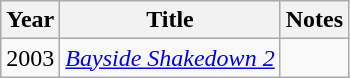<table class="wikitable">
<tr>
<th>Year</th>
<th>Title</th>
<th>Notes</th>
</tr>
<tr>
<td>2003</td>
<td><em><a href='#'>Bayside Shakedown 2</a></em></td>
<td></td>
</tr>
</table>
